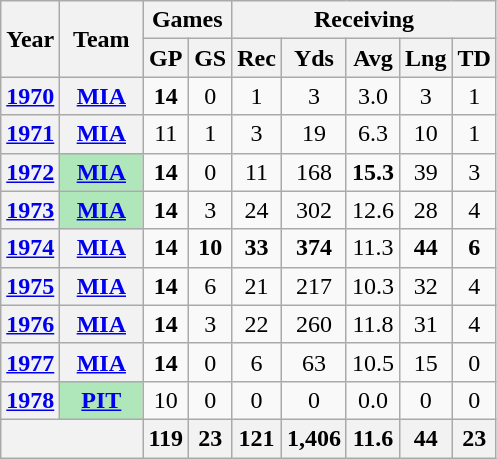<table class="wikitable" style="text-align:center">
<tr>
<th rowspan="2">Year</th>
<th rowspan="2">Team</th>
<th colspan="2">Games</th>
<th colspan="5">Receiving</th>
</tr>
<tr>
<th>GP</th>
<th>GS</th>
<th>Rec</th>
<th>Yds</th>
<th>Avg</th>
<th>Lng</th>
<th>TD</th>
</tr>
<tr>
<th><a href='#'>1970</a></th>
<th><a href='#'>MIA</a></th>
<td><strong>14</strong></td>
<td>0</td>
<td>1</td>
<td>3</td>
<td>3.0</td>
<td>3</td>
<td>1</td>
</tr>
<tr>
<th><a href='#'>1971</a></th>
<th><a href='#'>MIA</a></th>
<td>11</td>
<td>1</td>
<td>3</td>
<td>19</td>
<td>6.3</td>
<td>10</td>
<td>1</td>
</tr>
<tr>
<th><a href='#'>1972</a></th>
<th style="background:#afe6ba; width:3em;"><a href='#'>MIA</a></th>
<td><strong>14</strong></td>
<td>0</td>
<td>11</td>
<td>168</td>
<td><strong>15.3</strong></td>
<td>39</td>
<td>3</td>
</tr>
<tr>
<th><a href='#'>1973</a></th>
<th style="background:#afe6ba; width:3em;"><a href='#'>MIA</a></th>
<td><strong>14</strong></td>
<td>3</td>
<td>24</td>
<td>302</td>
<td>12.6</td>
<td>28</td>
<td>4</td>
</tr>
<tr>
<th><a href='#'>1974</a></th>
<th><a href='#'>MIA</a></th>
<td><strong>14</strong></td>
<td><strong>10</strong></td>
<td><strong>33</strong></td>
<td><strong>374</strong></td>
<td>11.3</td>
<td><strong>44</strong></td>
<td><strong>6</strong></td>
</tr>
<tr>
<th><a href='#'>1975</a></th>
<th><a href='#'>MIA</a></th>
<td><strong>14</strong></td>
<td>6</td>
<td>21</td>
<td>217</td>
<td>10.3</td>
<td>32</td>
<td>4</td>
</tr>
<tr>
<th><a href='#'>1976</a></th>
<th><a href='#'>MIA</a></th>
<td><strong>14</strong></td>
<td>3</td>
<td>22</td>
<td>260</td>
<td>11.8</td>
<td>31</td>
<td>4</td>
</tr>
<tr>
<th><a href='#'>1977</a></th>
<th><a href='#'>MIA</a></th>
<td><strong>14</strong></td>
<td>0</td>
<td>6</td>
<td>63</td>
<td>10.5</td>
<td>15</td>
<td>0</td>
</tr>
<tr>
<th><a href='#'>1978</a></th>
<th style="background:#afe6ba; width:3em;"><a href='#'>PIT</a></th>
<td>10</td>
<td>0</td>
<td>0</td>
<td>0</td>
<td>0.0</td>
<td>0</td>
<td>0</td>
</tr>
<tr>
<th colspan="2"></th>
<th>119</th>
<th>23</th>
<th>121</th>
<th>1,406</th>
<th>11.6</th>
<th>44</th>
<th>23</th>
</tr>
</table>
